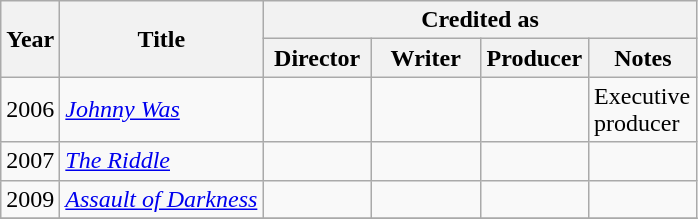<table class="wikitable">
<tr>
<th rowspan="2">Year</th>
<th rowspan="2">Title</th>
<th colspan="4">Credited as</th>
</tr>
<tr>
<th style="width:65px;">Director</th>
<th style="width:65px;">Writer</th>
<th style="width:65px;">Producer</th>
<th style="width:65px;">Notes</th>
</tr>
<tr>
<td>2006</td>
<td><em><a href='#'>Johnny Was</a></em></td>
<td></td>
<td></td>
<td></td>
<td>Executive producer</td>
</tr>
<tr>
<td>2007</td>
<td><em><a href='#'>The Riddle</a></em></td>
<td></td>
<td></td>
<td></td>
<td></td>
</tr>
<tr>
<td>2009</td>
<td><em><a href='#'>Assault of Darkness</a></em></td>
<td></td>
<td></td>
<td></td>
<td></td>
</tr>
<tr>
</tr>
</table>
